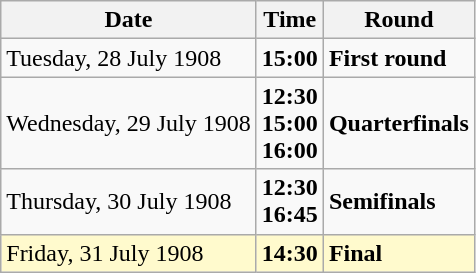<table class="wikitable">
<tr>
<th>Date</th>
<th>Time</th>
<th>Round</th>
</tr>
<tr>
<td>Tuesday, 28 July 1908</td>
<td><strong>15:00</strong></td>
<td><strong>First round</strong></td>
</tr>
<tr>
<td>Wednesday, 29 July 1908</td>
<td><strong>12:30</strong><br><strong>15:00</strong><br><strong>16:00</strong><br></td>
<td><strong>Quarterfinals</strong></td>
</tr>
<tr>
<td>Thursday, 30 July 1908</td>
<td><strong>12:30</strong><br><strong>16:45</strong></td>
<td><strong>Semifinals</strong></td>
</tr>
<tr style=background:lemonchiffon>
<td>Friday, 31 July 1908</td>
<td><strong>14:30</strong></td>
<td><strong>Final</strong></td>
</tr>
</table>
